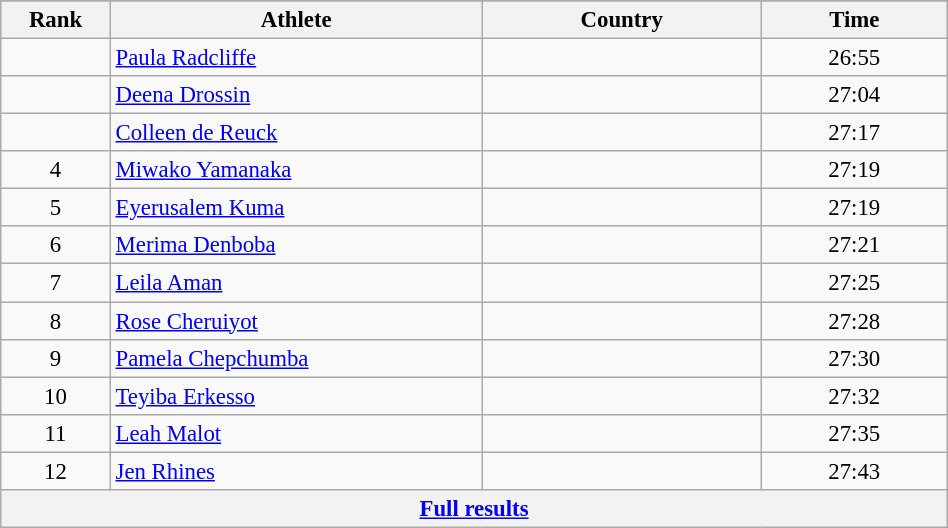<table class="wikitable sortable" style=" text-align:center; font-size:95%;" width="50%">
<tr>
</tr>
<tr>
<th width=5%>Rank</th>
<th width=20%>Athlete</th>
<th width=15%>Country</th>
<th width=10%>Time</th>
</tr>
<tr>
<td align=center></td>
<td align=left><a href='#'>Paula Radcliffe</a></td>
<td align=left></td>
<td>26:55</td>
</tr>
<tr>
<td align=center></td>
<td align=left><a href='#'>Deena Drossin</a></td>
<td align=left></td>
<td>27:04</td>
</tr>
<tr>
<td align=center></td>
<td align=left><a href='#'>Colleen de Reuck</a></td>
<td align=left></td>
<td>27:17</td>
</tr>
<tr>
<td align=center>4</td>
<td align=left><a href='#'>Miwako Yamanaka</a></td>
<td align=left></td>
<td>27:19</td>
</tr>
<tr>
<td align=center>5</td>
<td align=left><a href='#'>Eyerusalem Kuma</a></td>
<td align=left></td>
<td>27:19</td>
</tr>
<tr>
<td align=center>6</td>
<td align=left><a href='#'>Merima Denboba</a></td>
<td align=left></td>
<td>27:21</td>
</tr>
<tr>
<td align=center>7</td>
<td align=left><a href='#'>Leila Aman</a></td>
<td align=left></td>
<td>27:25</td>
</tr>
<tr>
<td align=center>8</td>
<td align=left><a href='#'>Rose Cheruiyot</a></td>
<td align=left></td>
<td>27:28</td>
</tr>
<tr>
<td align=center>9</td>
<td align=left><a href='#'>Pamela Chepchumba</a></td>
<td align=left></td>
<td>27:30</td>
</tr>
<tr>
<td align=center>10</td>
<td align=left><a href='#'>Teyiba Erkesso</a></td>
<td align=left></td>
<td>27:32</td>
</tr>
<tr>
<td align=center>11</td>
<td align=left><a href='#'>Leah Malot</a></td>
<td align=left></td>
<td>27:35</td>
</tr>
<tr>
<td align=center>12</td>
<td align=left><a href='#'>Jen Rhines</a></td>
<td align=left></td>
<td>27:43</td>
</tr>
<tr class="sortbottom">
<th colspan=4 align=center><a href='#'>Full results</a></th>
</tr>
</table>
